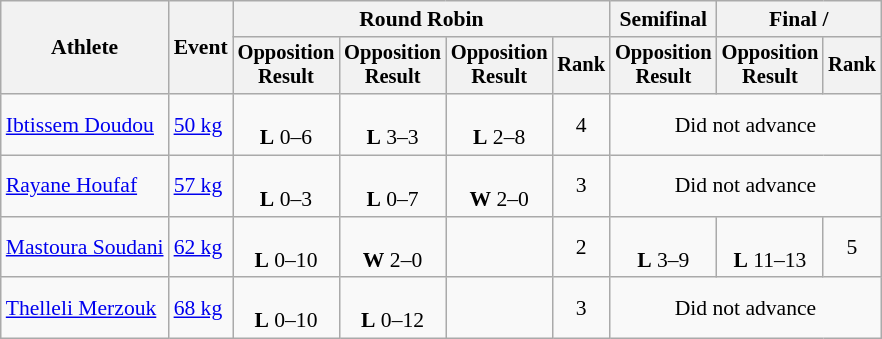<table class="wikitable" style="font-size:90%">
<tr>
<th rowspan="2">Athlete</th>
<th rowspan="2">Event</th>
<th colspan="4">Round Robin</th>
<th>Semifinal</th>
<th colspan=2>Final / </th>
</tr>
<tr style="font-size: 95%">
<th>Opposition<br>Result</th>
<th>Opposition<br>Result</th>
<th>Opposition<br>Result</th>
<th>Rank</th>
<th>Opposition<br>Result</th>
<th>Opposition<br>Result</th>
<th>Rank</th>
</tr>
<tr align=center>
<td align=left><a href='#'>Ibtissem Doudou</a></td>
<td align=left><a href='#'>50 kg</a></td>
<td><br><strong>L</strong> 0–6</td>
<td><br><strong>L</strong> 3–3</td>
<td><br><strong>L</strong> 2–8</td>
<td>4</td>
<td colspan=3>Did not advance</td>
</tr>
<tr align=center>
<td align=left><a href='#'>Rayane Houfaf</a></td>
<td align=left><a href='#'>57 kg</a></td>
<td><br><strong>L</strong> 0–3</td>
<td><br><strong>L</strong> 0–7</td>
<td><br><strong>W</strong> 2–0</td>
<td>3</td>
<td colspan=3>Did not advance</td>
</tr>
<tr align=center>
<td align=left><a href='#'>Mastoura Soudani</a></td>
<td align=left><a href='#'>62 kg</a></td>
<td><br><strong>L</strong> 0–10</td>
<td><br><strong>W</strong> 2–0</td>
<td></td>
<td>2</td>
<td><br><strong>L</strong> 3–9</td>
<td><br><strong>L</strong> 11–13</td>
<td>5</td>
</tr>
<tr align=center>
<td align=left><a href='#'>Thelleli Merzouk</a></td>
<td align=left><a href='#'>68 kg</a></td>
<td><br><strong>L</strong> 0–10</td>
<td><br><strong>L</strong> 0–12</td>
<td></td>
<td>3</td>
<td colspan=3>Did not advance</td>
</tr>
</table>
